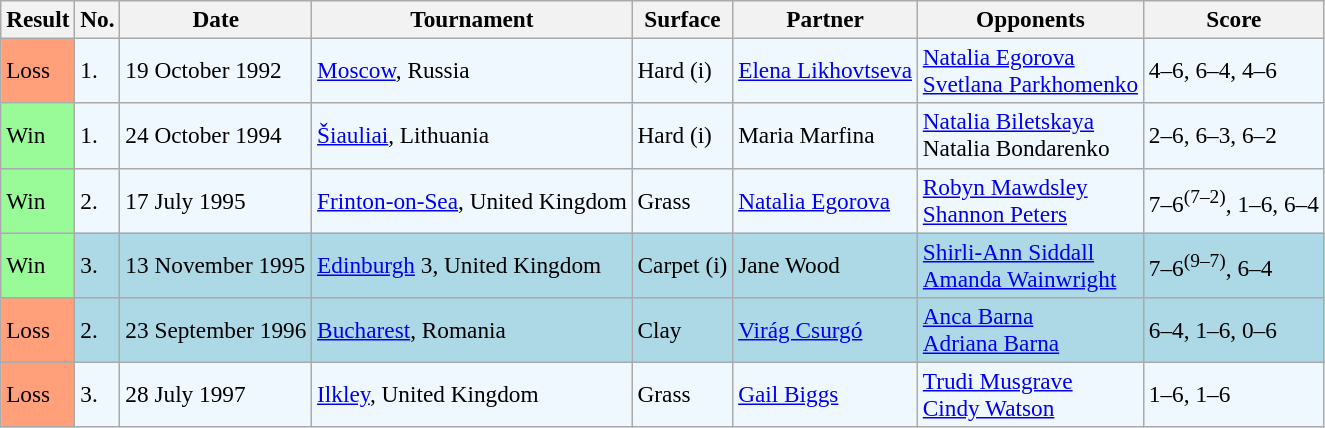<table class="sortable wikitable" style=font-size:97%>
<tr>
<th>Result</th>
<th>No.</th>
<th>Date</th>
<th>Tournament</th>
<th>Surface</th>
<th>Partner</th>
<th>Opponents</th>
<th>Score</th>
</tr>
<tr style="background:#f0f8ff;">
<td style="background:#ffa07a;">Loss</td>
<td>1.</td>
<td>19 October 1992</td>
<td><a href='#'>Moscow</a>, Russia</td>
<td>Hard (i)</td>
<td> <a href='#'>Elena Likhovtseva</a></td>
<td> <a href='#'>Natalia Egorova</a> <br>  <a href='#'>Svetlana Parkhomenko</a></td>
<td>4–6, 6–4, 4–6</td>
</tr>
<tr style="background:#f0f8ff;">
<td style="background:#98fb98;">Win</td>
<td>1.</td>
<td>24 October 1994</td>
<td><a href='#'>Šiauliai</a>, Lithuania</td>
<td>Hard (i)</td>
<td> Maria Marfina</td>
<td> <a href='#'>Natalia Biletskaya</a> <br>  Natalia Bondarenko</td>
<td>2–6, 6–3, 6–2</td>
</tr>
<tr style="background:#f0f8ff;">
<td style="background:#98fb98;">Win</td>
<td>2.</td>
<td>17 July 1995</td>
<td><a href='#'>Frinton-on-Sea</a>, United Kingdom</td>
<td>Grass</td>
<td> <a href='#'>Natalia Egorova</a></td>
<td> <a href='#'>Robyn Mawdsley</a> <br>  <a href='#'>Shannon Peters</a></td>
<td>7–6<sup>(7–2)</sup>, 1–6, 6–4</td>
</tr>
<tr style="background:lightblue;">
<td style="background:#98fb98;">Win</td>
<td>3.</td>
<td>13 November 1995</td>
<td><a href='#'>Edinburgh</a> 3, United Kingdom</td>
<td>Carpet (i)</td>
<td> Jane Wood</td>
<td> <a href='#'>Shirli-Ann Siddall</a> <br>  <a href='#'>Amanda Wainwright</a></td>
<td>7–6<sup>(9–7)</sup>, 6–4</td>
</tr>
<tr style="background:lightblue;">
<td style="background:#ffa07a;">Loss</td>
<td>2.</td>
<td>23 September 1996</td>
<td><a href='#'>Bucharest</a>, Romania</td>
<td>Clay</td>
<td> <a href='#'>Virág Csurgó</a></td>
<td> <a href='#'>Anca Barna</a> <br>  <a href='#'>Adriana Barna</a></td>
<td>6–4, 1–6, 0–6</td>
</tr>
<tr style="background:#f0f8ff;">
<td style="background:#ffa07a;">Loss</td>
<td>3.</td>
<td>28 July 1997</td>
<td><a href='#'>Ilkley</a>, United Kingdom</td>
<td>Grass</td>
<td> <a href='#'>Gail Biggs</a></td>
<td> <a href='#'>Trudi Musgrave</a> <br>  <a href='#'>Cindy Watson</a></td>
<td>1–6, 1–6</td>
</tr>
</table>
